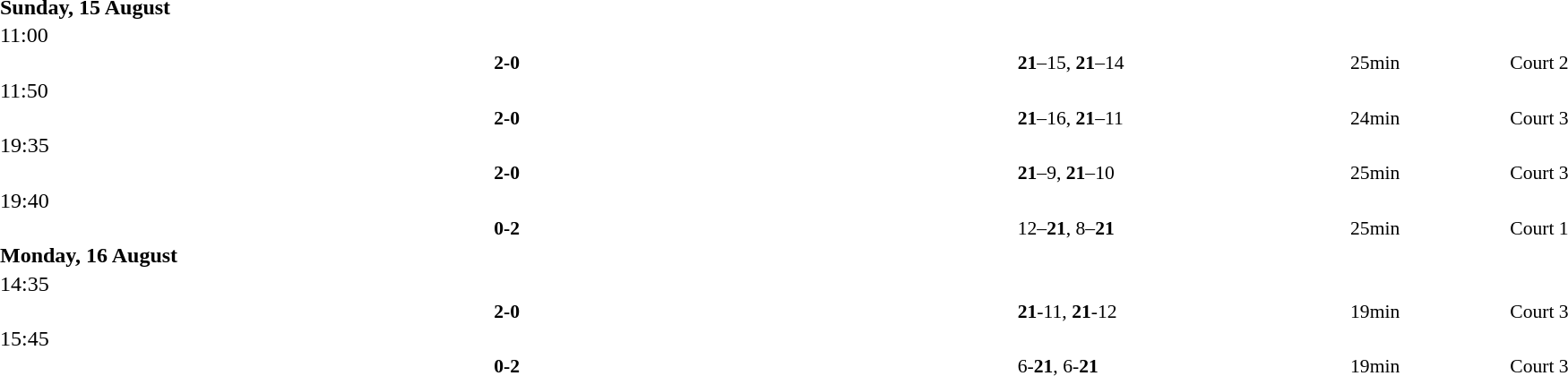<table style="width:100%;" cellspacing="1">
<tr>
<th width=25%></th>
<th width=10%></th>
<th width=25%></th>
</tr>
<tr>
<td><strong>Sunday, 15 August</strong></td>
</tr>
<tr>
<td>11:00</td>
</tr>
<tr style=font-size:90%>
<td align=right><strong></strong></td>
<td align=center><strong> 2-0 </strong></td>
<td></td>
<td><strong>21</strong>–15, <strong>21</strong>–14</td>
<td>25min</td>
<td>Court 2</td>
</tr>
<tr>
<td>11:50</td>
</tr>
<tr style=font-size:90%>
<td align=right><strong></strong></td>
<td align=center><strong> 2-0 </strong></td>
<td></td>
<td><strong>21</strong>–16, <strong>21</strong>–11</td>
<td>24min</td>
<td>Court 3</td>
</tr>
<tr>
<td>19:35</td>
</tr>
<tr style=font-size:90%>
<td align=right><strong></strong></td>
<td align=center><strong> 2-0 </strong></td>
<td></td>
<td><strong>21</strong>–9, <strong>21</strong>–10</td>
<td>25min</td>
<td>Court 3</td>
</tr>
<tr>
<td>19:40</td>
</tr>
<tr style=font-size:90%>
<td align=right></td>
<td align=center><strong> 0-2 </strong></td>
<td><strong></strong></td>
<td>12–<strong>21</strong>, 8–<strong>21</strong></td>
<td>25min</td>
<td>Court 1</td>
</tr>
<tr>
<td><strong>Monday, 16 August</strong></td>
</tr>
<tr>
<td>14:35</td>
</tr>
<tr style=font-size:90%>
<td align=right><strong></strong></td>
<td align=center><strong> 2-0 </strong></td>
<td></td>
<td><strong>21</strong>-11, <strong>21</strong>-12</td>
<td>19min</td>
<td>Court 3</td>
</tr>
<tr>
<td>15:45</td>
</tr>
<tr style=font-size:90%>
<td align=right></td>
<td align=center><strong> 0-2 </strong></td>
<td><strong></strong></td>
<td>6-<strong>21</strong>, 6-<strong>21</strong></td>
<td>19min</td>
<td>Court 3</td>
</tr>
</table>
